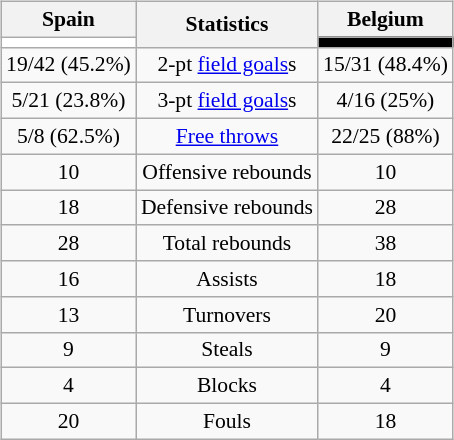<table style="width:100%;">
<tr>
<td valign=top align=right width=33%><br>













</td>
<td style="vertical-align:top; align:center; width:33%;"><br><table style="width:100%;">
<tr>
<td style="width=50%;"></td>
<td></td>
<td style="width=50%;"></td>
</tr>
</table>
<table class="wikitable" style="font-size:90%; text-align:center; margin:auto;" align=center>
<tr>
<th>Spain</th>
<th rowspan=2>Statistics</th>
<th>Belgium</th>
</tr>
<tr>
<td style="background:#FFFFFF;"></td>
<td style="background:#000000;"></td>
</tr>
<tr>
<td>19/42 (45.2%)</td>
<td>2-pt <a href='#'>field goals</a>s</td>
<td>15/31 (48.4%)</td>
</tr>
<tr>
<td>5/21 (23.8%)</td>
<td>3-pt <a href='#'>field goals</a>s</td>
<td>4/16 (25%)</td>
</tr>
<tr>
<td>5/8 (62.5%)</td>
<td><a href='#'>Free throws</a></td>
<td>22/25 (88%)</td>
</tr>
<tr>
<td>10</td>
<td>Offensive rebounds</td>
<td>10</td>
</tr>
<tr>
<td>18</td>
<td>Defensive rebounds</td>
<td>28</td>
</tr>
<tr>
<td>28</td>
<td>Total rebounds</td>
<td>38</td>
</tr>
<tr>
<td>16</td>
<td>Assists</td>
<td>18</td>
</tr>
<tr>
<td>13</td>
<td>Turnovers</td>
<td>20</td>
</tr>
<tr>
<td>9</td>
<td>Steals</td>
<td>9</td>
</tr>
<tr>
<td>4</td>
<td>Blocks</td>
<td>4</td>
</tr>
<tr>
<td>20</td>
<td>Fouls</td>
<td>18</td>
</tr>
</table>
</td>
<td style="vertical-align:top; align:left; width:33%;"><br>













</td>
</tr>
</table>
